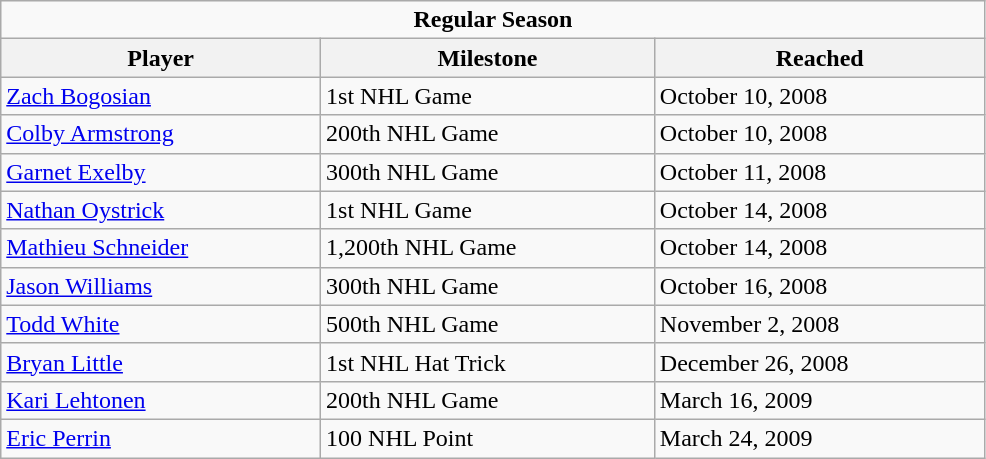<table class="wikitable" width="52%">
<tr>
<td colspan="10" align="center"><strong>Regular Season</strong></td>
</tr>
<tr>
<th>Player</th>
<th>Milestone</th>
<th>Reached</th>
</tr>
<tr>
<td><a href='#'>Zach Bogosian</a></td>
<td>1st NHL Game</td>
<td>October 10, 2008</td>
</tr>
<tr>
<td><a href='#'>Colby Armstrong</a></td>
<td>200th NHL Game</td>
<td>October 10, 2008</td>
</tr>
<tr>
<td><a href='#'>Garnet Exelby</a></td>
<td>300th NHL Game</td>
<td>October 11, 2008</td>
</tr>
<tr>
<td><a href='#'>Nathan Oystrick</a></td>
<td>1st NHL Game</td>
<td>October 14, 2008</td>
</tr>
<tr>
<td><a href='#'>Mathieu Schneider</a></td>
<td>1,200th NHL Game</td>
<td>October 14, 2008</td>
</tr>
<tr>
<td><a href='#'>Jason Williams</a></td>
<td>300th NHL Game</td>
<td>October 16, 2008</td>
</tr>
<tr>
<td><a href='#'>Todd White</a></td>
<td>500th NHL Game</td>
<td>November 2, 2008</td>
</tr>
<tr>
<td><a href='#'>Bryan Little</a></td>
<td>1st NHL Hat Trick</td>
<td>December 26, 2008</td>
</tr>
<tr>
<td><a href='#'>Kari Lehtonen</a></td>
<td>200th NHL Game</td>
<td>March 16, 2009</td>
</tr>
<tr>
<td><a href='#'>Eric Perrin</a></td>
<td>100 NHL Point</td>
<td>March 24, 2009</td>
</tr>
</table>
